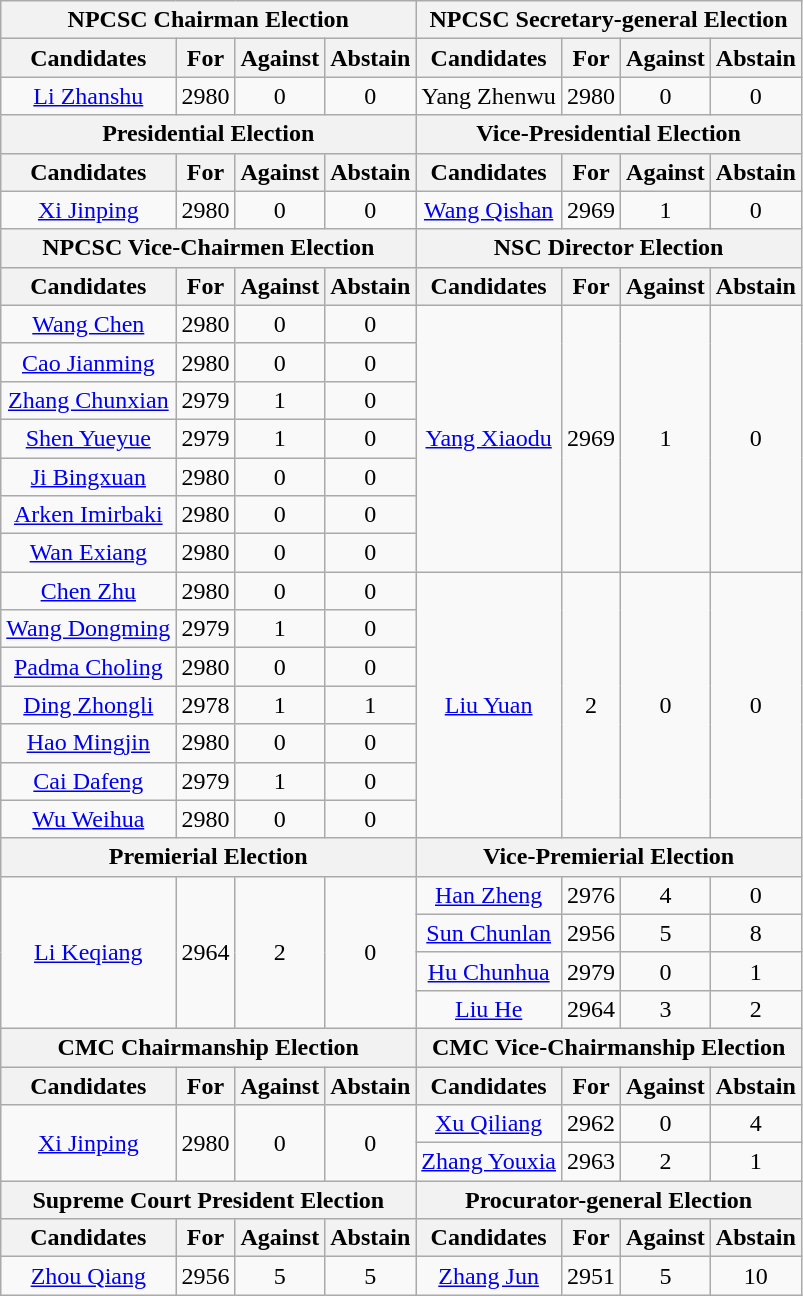<table class="wikitable" style="text-align: center;">
<tr>
<th colspan=4>NPCSC Chairman Election</th>
<th colspan=4>NPCSC Secretary-general Election</th>
</tr>
<tr>
<th>Candidates</th>
<th>For</th>
<th>Against</th>
<th>Abstain</th>
<th>Candidates</th>
<th>For</th>
<th>Against</th>
<th>Abstain</th>
</tr>
<tr>
<td><a href='#'>Li Zhanshu</a></td>
<td>2980</td>
<td>0</td>
<td>0</td>
<td>Yang Zhenwu</td>
<td>2980</td>
<td>0</td>
<td>0</td>
</tr>
<tr>
<th colspan=4>Presidential Election</th>
<th colspan=4>Vice-Presidential Election</th>
</tr>
<tr>
<th>Candidates</th>
<th>For</th>
<th>Against</th>
<th>Abstain</th>
<th>Candidates</th>
<th>For</th>
<th>Against</th>
<th>Abstain</th>
</tr>
<tr>
<td><a href='#'>Xi Jinping</a></td>
<td>2980</td>
<td>0</td>
<td>0</td>
<td><a href='#'>Wang Qishan</a></td>
<td>2969</td>
<td>1</td>
<td>0</td>
</tr>
<tr>
<th colspan=4>NPCSC Vice-Chairmen Election</th>
<th colspan=4>NSC Director Election</th>
</tr>
<tr>
<th>Candidates</th>
<th>For</th>
<th>Against</th>
<th>Abstain</th>
<th>Candidates</th>
<th>For</th>
<th>Against</th>
<th>Abstain</th>
</tr>
<tr>
<td><a href='#'>Wang Chen</a></td>
<td>2980</td>
<td>0</td>
<td>0</td>
<td rowspan=7><a href='#'>Yang Xiaodu</a></td>
<td rowspan=7>2969</td>
<td rowspan=7>1</td>
<td rowspan=7>0</td>
</tr>
<tr>
<td><a href='#'>Cao Jianming</a></td>
<td>2980</td>
<td>0</td>
<td>0</td>
</tr>
<tr>
<td><a href='#'>Zhang Chunxian</a></td>
<td>2979</td>
<td>1</td>
<td>0</td>
</tr>
<tr>
<td><a href='#'>Shen Yueyue</a></td>
<td>2979</td>
<td>1</td>
<td>0</td>
</tr>
<tr>
<td><a href='#'>Ji Bingxuan</a></td>
<td>2980</td>
<td>0</td>
<td>0</td>
</tr>
<tr>
<td><a href='#'>Arken Imirbaki</a></td>
<td>2980</td>
<td>0</td>
<td>0</td>
</tr>
<tr>
<td><a href='#'>Wan Exiang</a></td>
<td>2980</td>
<td>0</td>
<td>0</td>
</tr>
<tr>
<td><a href='#'>Chen Zhu</a></td>
<td>2980</td>
<td>0</td>
<td>0</td>
<td rowspan=7><a href='#'>Liu Yuan</a></td>
<td rowspan=7>2</td>
<td rowspan=7>0</td>
<td rowspan=7>0</td>
</tr>
<tr>
<td><a href='#'>Wang Dongming</a></td>
<td>2979</td>
<td>1</td>
<td>0</td>
</tr>
<tr>
<td><a href='#'>Padma Choling</a></td>
<td>2980</td>
<td>0</td>
<td>0</td>
</tr>
<tr>
<td><a href='#'>Ding Zhongli</a></td>
<td>2978</td>
<td>1</td>
<td>1</td>
</tr>
<tr>
<td><a href='#'>Hao Mingjin</a></td>
<td>2980</td>
<td>0</td>
<td>0</td>
</tr>
<tr>
<td><a href='#'>Cai Dafeng</a></td>
<td>2979</td>
<td>1</td>
<td>0</td>
</tr>
<tr>
<td><a href='#'>Wu Weihua</a></td>
<td>2980</td>
<td>0</td>
<td>0</td>
</tr>
<tr>
<th colspan=4>Premierial Election</th>
<th colspan=4>Vice-Premierial Election</th>
</tr>
<tr>
<td rowspan=4><a href='#'>Li Keqiang</a></td>
<td rowspan=4>2964</td>
<td rowspan=4>2</td>
<td rowspan=4>0</td>
<td><a href='#'>Han Zheng</a></td>
<td>2976</td>
<td>4</td>
<td>0</td>
</tr>
<tr>
<td><a href='#'>Sun Chunlan</a></td>
<td>2956</td>
<td>5</td>
<td>8</td>
</tr>
<tr>
<td><a href='#'>Hu Chunhua</a></td>
<td>2979</td>
<td>0</td>
<td>1</td>
</tr>
<tr>
<td><a href='#'>Liu He</a></td>
<td>2964</td>
<td>3</td>
<td>2</td>
</tr>
<tr>
<th colspan=4>CMC Chairmanship Election</th>
<th colspan=4>CMC Vice-Chairmanship Election</th>
</tr>
<tr>
<th>Candidates</th>
<th>For</th>
<th>Against</th>
<th>Abstain</th>
<th>Candidates</th>
<th>For</th>
<th>Against</th>
<th>Abstain</th>
</tr>
<tr>
<td rowspan=2><a href='#'>Xi Jinping</a></td>
<td rowspan=2>2980</td>
<td rowspan=2>0</td>
<td rowspan=2>0</td>
<td><a href='#'>Xu Qiliang</a></td>
<td>2962</td>
<td>0</td>
<td>4</td>
</tr>
<tr>
<td><a href='#'>Zhang Youxia</a></td>
<td>2963</td>
<td>2</td>
<td>1</td>
</tr>
<tr>
<th colspan=4>Supreme Court President Election</th>
<th colspan=4>Procurator-general Election</th>
</tr>
<tr>
<th>Candidates</th>
<th>For</th>
<th>Against</th>
<th>Abstain</th>
<th>Candidates</th>
<th>For</th>
<th>Against</th>
<th>Abstain</th>
</tr>
<tr>
<td><a href='#'>Zhou Qiang</a></td>
<td>2956</td>
<td>5</td>
<td>5</td>
<td><a href='#'>Zhang Jun</a></td>
<td>2951</td>
<td>5</td>
<td>10</td>
</tr>
</table>
